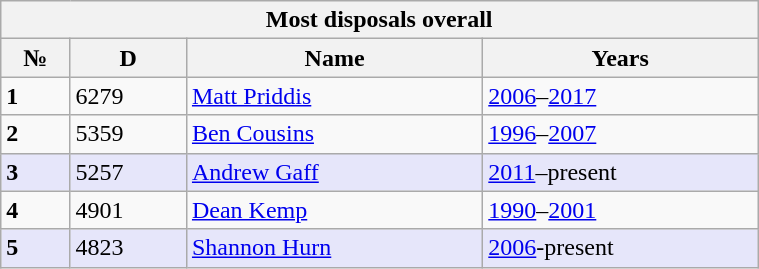<table class="wikitable" style="width:40%;">
<tr>
<th colspan="4">Most disposals overall</th>
</tr>
<tr>
<th>№</th>
<th>D</th>
<th>Name</th>
<th>Years</th>
</tr>
<tr>
<td><strong>1</strong></td>
<td>6279</td>
<td><a href='#'>Matt Priddis</a></td>
<td><a href='#'>2006</a>–<a href='#'>2017</a></td>
</tr>
<tr>
<td><strong>2</strong></td>
<td>5359</td>
<td><a href='#'>Ben Cousins</a></td>
<td><a href='#'>1996</a>–<a href='#'>2007</a></td>
</tr>
<tr style="background:lavender;">
<td><strong>3</strong></td>
<td>5257</td>
<td><a href='#'>Andrew Gaff</a></td>
<td><a href='#'>2011</a>–present</td>
</tr>
<tr>
<td><strong>4</strong></td>
<td>4901</td>
<td><a href='#'>Dean Kemp</a></td>
<td><a href='#'>1990</a>–<a href='#'>2001</a></td>
</tr>
<tr style="background:lavender;">
<td><strong>5</strong></td>
<td>4823</td>
<td><a href='#'>Shannon Hurn</a></td>
<td><a href='#'>2006</a>-present</td>
</tr>
</table>
